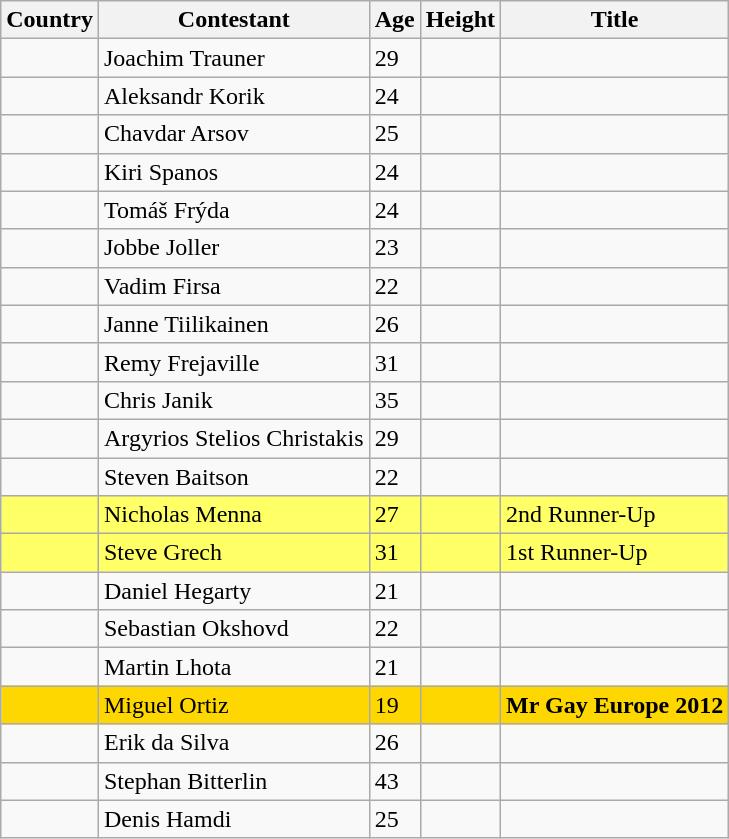<table class="sortable wikitable">
<tr>
<th>Country</th>
<th>Contestant</th>
<th>Age</th>
<th>Height</th>
<th>Title</th>
</tr>
<tr>
<td><strong></strong></td>
<td>Joachim Trauner</td>
<td>29</td>
<td></td>
<td></td>
</tr>
<tr>
<td><strong></strong></td>
<td>Aleksandr Korik</td>
<td>24</td>
<td></td>
<td></td>
</tr>
<tr>
<td><strong></strong></td>
<td>Chavdar Arsov</td>
<td>25</td>
<td></td>
<td></td>
</tr>
<tr>
<td><strong></strong></td>
<td>Kiri Spanos</td>
<td>24</td>
<td></td>
<td></td>
</tr>
<tr>
<td><strong></strong></td>
<td>Tomáš Frýda</td>
<td>24</td>
<td></td>
<td></td>
</tr>
<tr>
<td><strong></strong></td>
<td>Jobbe Joller</td>
<td>23</td>
<td></td>
<td></td>
</tr>
<tr>
<td><strong></strong></td>
<td>Vadim Firsa</td>
<td>22</td>
<td></td>
<td></td>
</tr>
<tr>
<td><strong></strong></td>
<td>Janne Tiilikainen</td>
<td>26</td>
<td></td>
<td></td>
</tr>
<tr>
<td><strong></strong></td>
<td>Remy Frejaville</td>
<td>31</td>
<td></td>
<td></td>
</tr>
<tr>
<td><strong></strong></td>
<td>Chris Janik</td>
<td>35</td>
<td></td>
<td></td>
</tr>
<tr>
<td><strong></strong></td>
<td>Argyrios Stelios Christakis</td>
<td>29</td>
<td></td>
<td></td>
</tr>
<tr>
<td><strong></strong></td>
<td>Steven Baitson</td>
<td>22</td>
<td></td>
<td></td>
</tr>
<tr style="background:#FFFF66">
<td><strong></strong></td>
<td>Nicholas Menna</td>
<td>27</td>
<td></td>
<td>2nd Runner-Up</td>
</tr>
<tr style="background:#FFFF66">
<td><strong></strong></td>
<td>Steve Grech</td>
<td>31</td>
<td></td>
<td>1st Runner-Up</td>
</tr>
<tr>
<td><strong></strong></td>
<td>Daniel Hegarty</td>
<td>21</td>
<td></td>
<td></td>
</tr>
<tr>
<td><strong></strong></td>
<td>Sebastian Okshovd</td>
<td>22</td>
<td></td>
<td></td>
</tr>
<tr>
<td><strong></strong></td>
<td>Martin Lhota</td>
<td>21</td>
<td></td>
<td></td>
</tr>
<tr style="background:gold">
<td><strong></strong></td>
<td>Miguel Ortiz</td>
<td>19</td>
<td></td>
<td><strong>Mr Gay Europe 2012</strong></td>
</tr>
<tr>
<td><strong></strong></td>
<td>Erik da Silva</td>
<td>26</td>
<td></td>
<td></td>
</tr>
<tr>
<td><strong></strong></td>
<td>Stephan Bitterlin</td>
<td>43</td>
<td></td>
<td></td>
</tr>
<tr>
<td><strong></strong></td>
<td>Denis Hamdi</td>
<td>25</td>
<td></td>
<td></td>
</tr>
</table>
